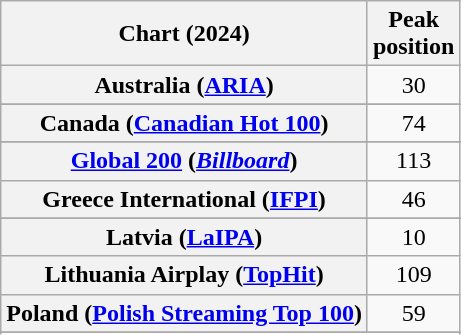<table class="wikitable sortable plainrowheaders" style="text-align:center">
<tr>
<th scope="col">Chart (2024)</th>
<th scope="col">Peak<br>position</th>
</tr>
<tr>
<th scope="row">Australia (<a href='#'>ARIA</a>)</th>
<td>30</td>
</tr>
<tr>
</tr>
<tr>
<th scope="row">Canada (<a href='#'>Canadian Hot 100</a>)</th>
<td>74</td>
</tr>
<tr>
</tr>
<tr>
<th scope="row"><a href='#'>Global 200</a> (<em><a href='#'>Billboard</a></em>)</th>
<td>113</td>
</tr>
<tr>
<th scope="row">Greece International (<a href='#'>IFPI</a>)</th>
<td>46</td>
</tr>
<tr>
</tr>
<tr>
<th scope="row">Latvia (<a href='#'>LaIPA</a>)</th>
<td>10</td>
</tr>
<tr>
<th scope="row">Lithuania Airplay (<a href='#'>TopHit</a>)</th>
<td>109</td>
</tr>
<tr>
<th scope="row">Poland (<a href='#'>Polish Streaming Top 100</a>)</th>
<td>59</td>
</tr>
<tr>
</tr>
<tr>
</tr>
<tr>
</tr>
</table>
